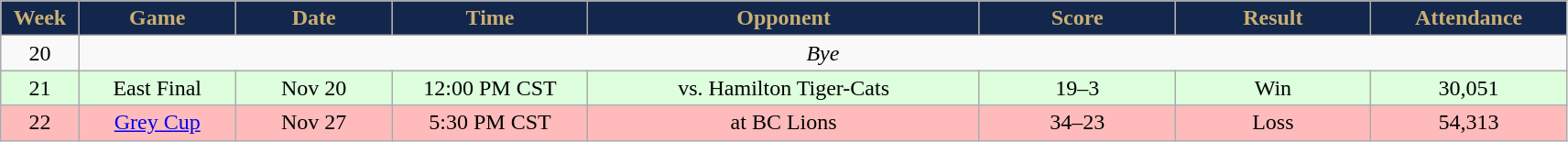<table class="wikitable sortable">
<tr>
<th style="background:#13264B;color:#C9AF74;"  width="4%">Week</th>
<th style="background:#13264B;color:#C9AF74;"  width="8%">Game</th>
<th style="background:#13264B;color:#C9AF74;"  width="8%">Date</th>
<th style="background:#13264B;color:#C9AF74;"  width="10%">Time</th>
<th style="background:#13264B;color:#C9AF74;"  width="20%">Opponent</th>
<th style="background:#13264B;color:#C9AF74;"  width="10%">Score</th>
<th style="background:#13264B;color:#C9AF74;"  width="10%">Result</th>
<th style="background:#13264B;color:#C9AF74;"  width="10%">Attendance</th>
</tr>
<tr align="center">
<td>20</td>
<td colspan="7"><em>Bye</em></td>
</tr>
<tr align="center" bgcolor="#ddffdd">
<td>21</td>
<td>East Final</td>
<td>Nov 20</td>
<td>12:00 PM CST</td>
<td>vs. Hamilton Tiger-Cats</td>
<td>19–3</td>
<td>Win</td>
<td>30,051</td>
</tr>
<tr align="center" bgcolor="#ffbbbb">
<td>22</td>
<td><a href='#'>Grey Cup</a></td>
<td>Nov 27</td>
<td>5:30 PM CST</td>
<td>at BC Lions</td>
<td>34–23</td>
<td>Loss</td>
<td>54,313</td>
</tr>
</table>
